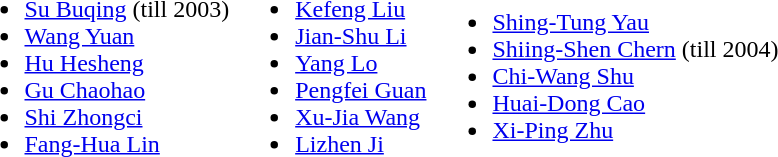<table>
<tr>
<td><br><ul><li><a href='#'>Su Buqing</a> (till 2003)</li><li><a href='#'>Wang Yuan</a></li><li><a href='#'>Hu Hesheng</a></li><li><a href='#'>Gu Chaohao</a></li><li><a href='#'>Shi Zhongci</a></li><li><a href='#'>Fang-Hua Lin</a></li></ul></td>
<td><br><ul><li><a href='#'>Kefeng Liu</a></li><li><a href='#'>Jian-Shu Li</a></li><li><a href='#'>Yang Lo</a></li><li><a href='#'>Pengfei Guan</a></li><li><a href='#'>Xu-Jia Wang</a></li><li><a href='#'>Lizhen Ji</a></li></ul></td>
<td><br><ul><li><a href='#'>Shing-Tung Yau</a></li><li><a href='#'>Shiing-Shen Chern</a> (till 2004)</li><li><a href='#'>Chi-Wang Shu</a></li><li><a href='#'>Huai-Dong Cao</a></li><li><a href='#'>Xi-Ping Zhu</a></li></ul></td>
</tr>
</table>
